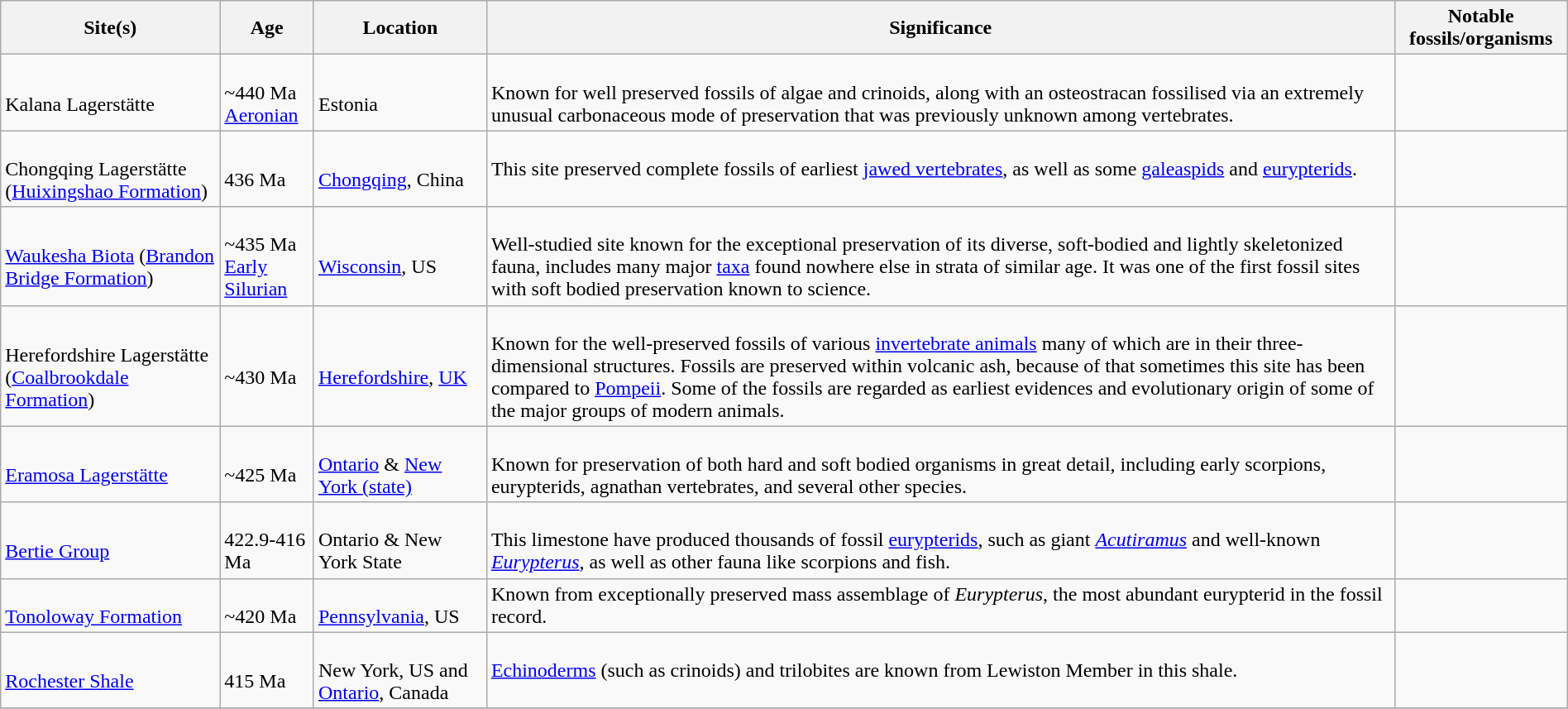<table class="wikitable" align="center" width="100%">
<tr>
<th>Site(s)</th>
<th>Age</th>
<th>Location</th>
<th>Significance</th>
<th>Notable fossils/organisms</th>
</tr>
<tr>
<td><br>Kalana Lagerstätte</td>
<td><br>~440 Ma<br><a href='#'>Aeronian</a></td>
<td><br>Estonia</td>
<td><br>Known for well preserved fossils of algae and crinoids, along with an osteostracan fossilised via an extremely unusual carbonaceous mode of preservation that was previously unknown among vertebrates.</td>
<td></td>
</tr>
<tr>
<td><br>Chongqing Lagerstätte (<a href='#'>Huixingshao Formation</a>)</td>
<td><br>436 Ma</td>
<td><br><a href='#'>Chongqing</a>, China</td>
<td>This site preserved complete fossils of earliest <a href='#'>jawed vertebrates</a>, as well as some <a href='#'>galeaspids</a> and <a href='#'>eurypterids</a>.</td>
<td><br></td>
</tr>
<tr>
<td><br><a href='#'>Waukesha Biota</a> (<a href='#'>Brandon Bridge Formation</a>)</td>
<td><br>~435 Ma<br><a href='#'>Early Silurian</a></td>
<td><br><a href='#'>Wisconsin</a>, US</td>
<td><br>Well-studied site known for the exceptional preservation of its diverse, soft-bodied and lightly skeletonized fauna, includes many major <a href='#'>taxa</a> found nowhere else in strata of similar age. It was one of the first fossil sites with soft bodied preservation known to science.</td>
<td><br></td>
</tr>
<tr>
<td><br>Herefordshire Lagerstätte (<a href='#'>Coalbrookdale Formation</a>)</td>
<td><br>~430 Ma</td>
<td><br><a href='#'>Herefordshire</a>, <a href='#'>UK</a></td>
<td><br>Known for the well-preserved fossils of various <a href='#'>invertebrate animals</a> many of which are in their three-dimensional structures. Fossils are preserved within volcanic ash, because of that sometimes this site has been compared to <a href='#'>Pompeii</a>. Some of the fossils are regarded as earliest evidences and evolutionary origin of some of the major groups of modern animals.</td>
<td><br></td>
</tr>
<tr>
<td><br><a href='#'>Eramosa Lagerstätte</a></td>
<td><br>~425 Ma</td>
<td><br><a href='#'>Ontario</a> & <a href='#'>New York (state)</a></td>
<td><br>Known for preservation of both hard and soft bodied organisms in great detail, including early scorpions, eurypterids, agnathan vertebrates, and several other species.</td>
<td></td>
</tr>
<tr>
<td><br><a href='#'>Bertie Group</a></td>
<td><br>422.9-416 Ma</td>
<td><br>Ontario &  New York State</td>
<td><br>This limestone have produced thousands of fossil <a href='#'>eurypterids</a>, such as giant <em><a href='#'>Acutiramus</a></em> and well-known <em><a href='#'>Eurypterus</a></em>, as well as other fauna like scorpions and fish.</td>
<td></td>
</tr>
<tr>
<td><br><a href='#'>Tonoloway Formation</a></td>
<td><br>~420 Ma</td>
<td><br><a href='#'>Pennsylvania</a>, US</td>
<td>Known from exceptionally preserved mass assemblage of <em>Eurypterus</em>, the most abundant eurypterid in the fossil record.</td>
<td></td>
</tr>
<tr>
<td><br><a href='#'>Rochester Shale</a></td>
<td><br>415 Ma</td>
<td><br>New York, US and <a href='#'>Ontario</a>, Canada</td>
<td><a href='#'>Echinoderms</a> (such as crinoids) and trilobites are known from Lewiston Member in this shale.</td>
<td></td>
</tr>
<tr>
</tr>
</table>
